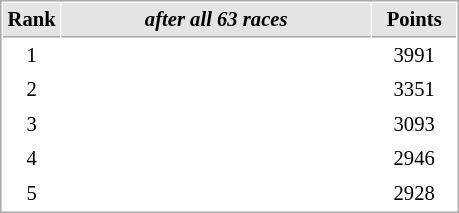<table cellspacing="1" cellpadding="3" style="border:1px solid #aaa; font-size:86%;">
<tr style="background:#e4e4e4;">
<th !  style="border-bottom:1px solid #aaa; width:10px;">Rank</th>
<th style="border-bottom:1px solid #aaa; width:200px;"><em>after all 63 races</em></th>
<th style="border-bottom:1px solid #aaa; width:50px;">Points</th>
</tr>
<tr>
<td align=center>1</td>
<td><strong></strong></td>
<td align=center>3991</td>
</tr>
<tr>
<td align=center>2</td>
<td></td>
<td align=center>3351</td>
</tr>
<tr>
<td align=center>3</td>
<td>  </td>
<td align=center>3093</td>
</tr>
<tr>
<td align=center>4</td>
<td></td>
<td align=center>2946</td>
</tr>
<tr>
<td align=center>5</td>
<td></td>
<td align=center>2928</td>
</tr>
</table>
